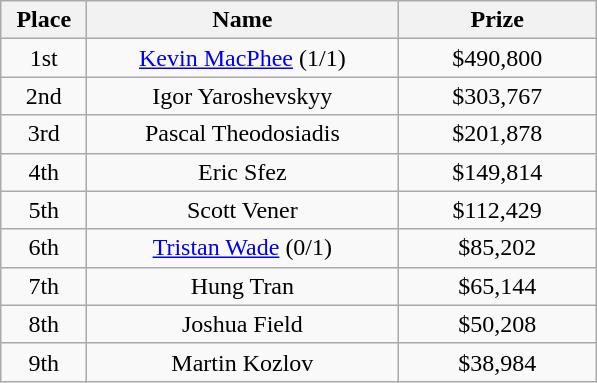<table class="wikitable">
<tr>
<th width="50">Place</th>
<th width="200">Name</th>
<th width="125">Prize</th>
</tr>
<tr>
<td align = "center">1st</td>
<td align = "center"><a href='#'>Kevin MacPhee</a> (1/1)</td>
<td align = "center">$490,800</td>
</tr>
<tr>
<td align = "center">2nd</td>
<td align = "center">Igor Yaroshevskyy</td>
<td align = "center">$303,767</td>
</tr>
<tr>
<td align = "center">3rd</td>
<td align = "center">Pascal Theodosiadis</td>
<td align = "center">$201,878</td>
</tr>
<tr>
<td align = "center">4th</td>
<td align = "center">Eric Sfez</td>
<td align = "center">$149,814</td>
</tr>
<tr>
<td align = "center">5th</td>
<td align = "center">Scott Vener</td>
<td align = "center">$112,429</td>
</tr>
<tr>
<td align = "center">6th</td>
<td align = "center"><a href='#'>Tristan Wade</a> (0/1)</td>
<td align = "center">$85,202</td>
</tr>
<tr>
<td align = "center">7th</td>
<td align = "center">Hung Tran</td>
<td align = "center">$65,144</td>
</tr>
<tr>
<td align = "center">8th</td>
<td align = "center">Joshua Field</td>
<td align = "center">$50,208</td>
</tr>
<tr>
<td align = "center">9th</td>
<td align = "center">Martin Kozlov</td>
<td align = "center">$38,984</td>
</tr>
</table>
